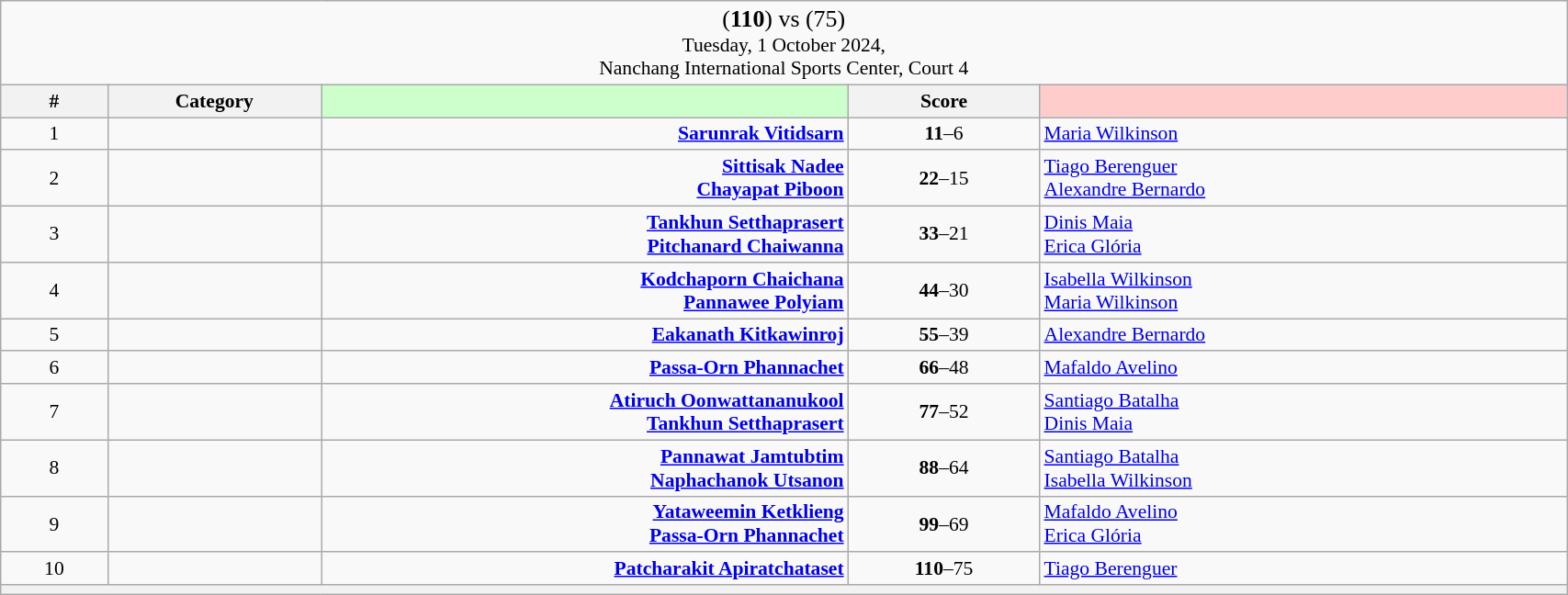<table class="wikitable mw-collapsible mw-collapsed" style="font-size:90%; text-align:center" width="90%">
<tr>
<td colspan="5"><big>(<strong>110</strong>) <strong></strong> vs  (75)</big><br>Tuesday, 1 October 2024, <br>Nanchang International Sports Center, Court 4</td>
</tr>
<tr>
<th width="25">#</th>
<th width="50">Category</th>
<th style="background-color:#CCFFCC" width="150"></th>
<th width="50">Score<br></th>
<th style="background-color:#FFCCCC" width="150"></th>
</tr>
<tr>
<td>1</td>
<td></td>
<td align="right"><strong><a href='#'>Sarunrak Vitidsarn</a> </strong></td>
<td><strong>11</strong>–6<br></td>
<td align="left"> <a href='#'>Maria Wilkinson</a></td>
</tr>
<tr>
<td>2</td>
<td></td>
<td align="right"><strong><a href='#'>Sittisak Nadee</a> <br><a href='#'>Chayapat Piboon</a> </strong></td>
<td><strong>22</strong>–15<br></td>
<td align="left"> <a href='#'>Tiago Berenguer</a><br> <a href='#'>Alexandre Bernardo</a></td>
</tr>
<tr>
<td>3</td>
<td></td>
<td align="right"><strong><a href='#'>Tankhun Setthaprasert</a> <br><a href='#'>Pitchanard Chaiwanna</a> </strong></td>
<td><strong>33</strong>–21<br></td>
<td align="left"> <a href='#'>Dinis Maia</a><br> <a href='#'>Erica Glória</a></td>
</tr>
<tr>
<td>4</td>
<td></td>
<td align="right"><strong><a href='#'>Kodchaporn Chaichana</a> <br><a href='#'>Pannawee Polyiam</a> </strong></td>
<td><strong>44</strong>–30<br></td>
<td align="left"> <a href='#'>Isabella Wilkinson</a><br> <a href='#'>Maria Wilkinson</a></td>
</tr>
<tr>
<td>5</td>
<td></td>
<td align="right"><strong><a href='#'>Eakanath Kitkawinroj</a> </strong></td>
<td><strong>55</strong>–39<br></td>
<td align="left"> <a href='#'>Alexandre Bernardo</a></td>
</tr>
<tr>
<td>6</td>
<td></td>
<td align="right"><strong><a href='#'>Passa-Orn Phannachet</a> </strong></td>
<td><strong>66</strong>–48<br></td>
<td align="left"> <a href='#'>Mafaldo Avelino</a></td>
</tr>
<tr>
<td>7</td>
<td></td>
<td align="right"><strong><a href='#'>Atiruch Oonwattananukool</a> <br><a href='#'>Tankhun Setthaprasert</a> </strong></td>
<td><strong>77</strong>–52<br></td>
<td align="left"> <a href='#'>Santiago Batalha</a><br> <a href='#'>Dinis Maia</a></td>
</tr>
<tr>
<td>8</td>
<td></td>
<td align="right"><strong><a href='#'>Pannawat Jamtubtim</a> <br> <a href='#'>Naphachanok Utsanon</a> </strong></td>
<td><strong>88</strong>–64<br></td>
<td align="left"> <a href='#'>Santiago Batalha</a><br> <a href='#'>Isabella Wilkinson</a></td>
</tr>
<tr>
<td>9</td>
<td></td>
<td align="right"><strong><a href='#'>Yataweemin Ketklieng</a> <br><a href='#'>Passa-Orn Phannachet</a> </strong></td>
<td><strong>99</strong>–69<br></td>
<td align="left"> <a href='#'>Mafaldo Avelino</a><br> <a href='#'>Erica Glória</a></td>
</tr>
<tr>
<td>10</td>
<td></td>
<td align="right"><strong><a href='#'>Patcharakit Apiratchataset</a> </strong></td>
<td><strong>110</strong>–75<br></td>
<td align="left"> <a href='#'>Tiago Berenguer</a></td>
</tr>
<tr>
<th colspan="5"></th>
</tr>
</table>
